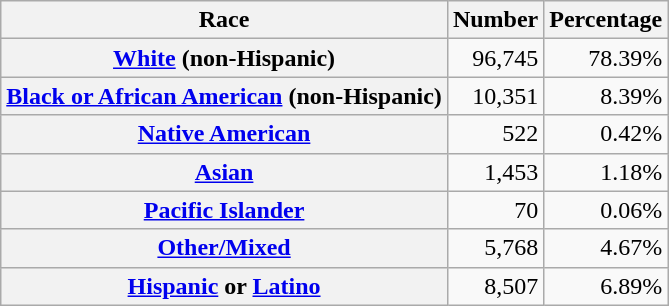<table class="wikitable" style="text-align:right">
<tr>
<th scope="col">Race</th>
<th scope="col">Number</th>
<th scope="col">Percentage</th>
</tr>
<tr>
<th scope="row"><a href='#'>White</a> (non-Hispanic)</th>
<td>96,745</td>
<td>78.39%</td>
</tr>
<tr>
<th scope="row"><a href='#'>Black or African American</a> (non-Hispanic)</th>
<td>10,351</td>
<td>8.39%</td>
</tr>
<tr>
<th scope="row"><a href='#'>Native American</a></th>
<td>522</td>
<td>0.42%</td>
</tr>
<tr>
<th scope="row"><a href='#'>Asian</a></th>
<td>1,453</td>
<td>1.18%</td>
</tr>
<tr>
<th scope="row"><a href='#'>Pacific Islander</a></th>
<td>70</td>
<td>0.06%</td>
</tr>
<tr>
<th scope="row"><a href='#'>Other/Mixed</a></th>
<td>5,768</td>
<td>4.67%</td>
</tr>
<tr>
<th scope="row"><a href='#'>Hispanic</a> or <a href='#'>Latino</a></th>
<td>8,507</td>
<td>6.89%</td>
</tr>
</table>
